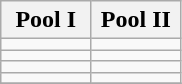<table class="wikitable">
<tr>
<th style="width: 45%;">Pool I</th>
<th style="width: 45%;">Pool II</th>
</tr>
<tr>
<td></td>
<td></td>
</tr>
<tr>
<td></td>
<td></td>
</tr>
<tr>
<td></td>
<td></td>
</tr>
<tr>
<td></td>
<td></td>
</tr>
<tr>
</tr>
</table>
